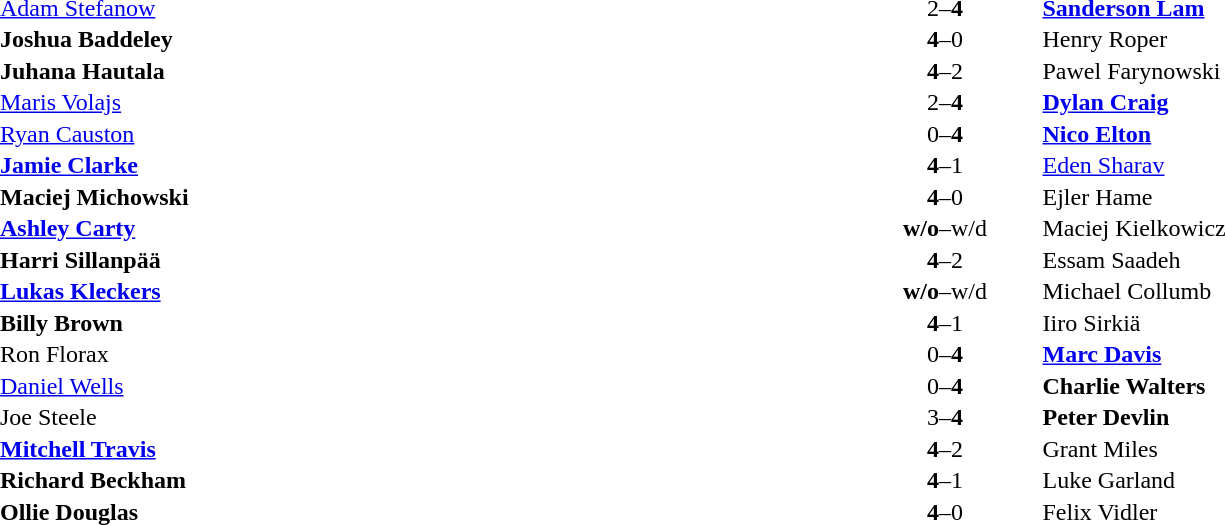<table width="100%" cellspacing="1">
<tr>
<th width=45%></th>
<th width=10%></th>
<th width=45%></th>
</tr>
<tr>
<td> <a href='#'>Adam Stefanow</a></td>
<td align="center">2–<strong>4</strong></td>
<td> <strong><a href='#'>Sanderson Lam</a></strong></td>
</tr>
<tr>
<td> <strong>Joshua Baddeley</strong></td>
<td align="center"><strong>4</strong>–0</td>
<td> Henry Roper</td>
</tr>
<tr>
<td> <strong>Juhana Hautala</strong></td>
<td align="center"><strong>4</strong>–2</td>
<td> Pawel Farynowski</td>
</tr>
<tr>
<td> <a href='#'>Maris Volajs</a></td>
<td align="center">2–<strong>4</strong></td>
<td> <strong><a href='#'>Dylan Craig</a></strong></td>
</tr>
<tr>
<td> <a href='#'>Ryan Causton</a></td>
<td align="center">0–<strong>4</strong></td>
<td> <strong><a href='#'>Nico Elton</a></strong></td>
</tr>
<tr>
<td> <strong><a href='#'>Jamie Clarke</a></strong></td>
<td align="center"><strong>4</strong>–1</td>
<td> <a href='#'>Eden Sharav</a></td>
</tr>
<tr>
<td> <strong>Maciej Michowski</strong></td>
<td align="center"><strong>4</strong>–0</td>
<td> Ejler Hame</td>
</tr>
<tr>
<td> <strong><a href='#'>Ashley Carty</a></strong></td>
<td align="center"><strong>w/o</strong>–w/d</td>
<td> Maciej Kielkowicz</td>
</tr>
<tr>
<td> <strong>Harri Sillanpää</strong></td>
<td align="center"><strong>4</strong>–2</td>
<td> Essam Saadeh</td>
</tr>
<tr>
<td> <strong><a href='#'>Lukas Kleckers</a></strong></td>
<td align="center"><strong>w/o</strong>–w/d</td>
<td> Michael Collumb</td>
</tr>
<tr>
<td> <strong>Billy Brown</strong></td>
<td align="center"><strong>4</strong>–1</td>
<td> Iiro Sirkiä</td>
</tr>
<tr>
<td> Ron Florax</td>
<td align="center">0–<strong>4</strong></td>
<td> <strong><a href='#'>Marc Davis</a></strong></td>
</tr>
<tr>
<td> <a href='#'>Daniel Wells</a></td>
<td align="center">0–<strong>4</strong></td>
<td> <strong>Charlie Walters</strong></td>
</tr>
<tr>
<td> Joe Steele</td>
<td align="center">3–<strong>4</strong></td>
<td> <strong>Peter Devlin</strong></td>
</tr>
<tr>
<td> <strong><a href='#'>Mitchell Travis</a></strong></td>
<td align="center"><strong>4</strong>–2</td>
<td> Grant Miles</td>
</tr>
<tr>
<td> <strong>Richard Beckham</strong></td>
<td align="center"><strong>4</strong>–1</td>
<td> Luke Garland</td>
</tr>
<tr>
<td> <strong>Ollie Douglas</strong></td>
<td align="center"><strong>4</strong>–0</td>
<td> Felix Vidler</td>
</tr>
</table>
